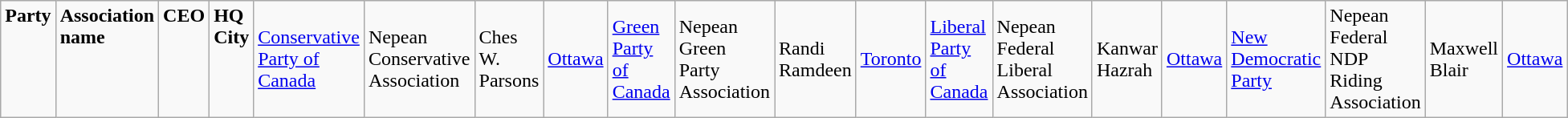<table class="wikitable">
<tr>
<td colspan="2" rowspan="1" align="left" valign="top"><strong>Party</strong></td>
<td valign="top"><strong>Association name</strong></td>
<td valign="top"><strong>CEO</strong></td>
<td valign="top"><strong>HQ City </strong><br></td>
<td><a href='#'>Conservative Party of Canada</a></td>
<td>Nepean Conservative Association</td>
<td>Ches W. Parsons</td>
<td><a href='#'>Ottawa</a><br></td>
<td><a href='#'>Green Party of Canada</a></td>
<td>Nepean Green Party Association</td>
<td>Randi Ramdeen</td>
<td><a href='#'>Toronto</a><br></td>
<td><a href='#'>Liberal Party of Canada</a></td>
<td>Nepean Federal Liberal Association</td>
<td>Kanwar Hazrah</td>
<td><a href='#'>Ottawa</a><br></td>
<td><a href='#'>New Democratic Party</a></td>
<td>Nepean Federal NDP Riding Association</td>
<td>Maxwell Blair</td>
<td><a href='#'>Ottawa</a></td>
</tr>
</table>
